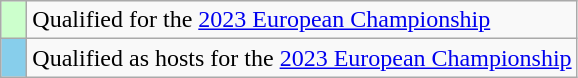<table class="wikitable" style="text-align:left;">
<tr>
<td width=10px bgcolor=#ccffcc></td>
<td>Qualified for the <a href='#'>2023 European Championship</a></td>
</tr>
<tr>
<td width=10px bgcolor=#87ceeb></td>
<td>Qualified as hosts for the <a href='#'>2023 European Championship</a></td>
</tr>
</table>
